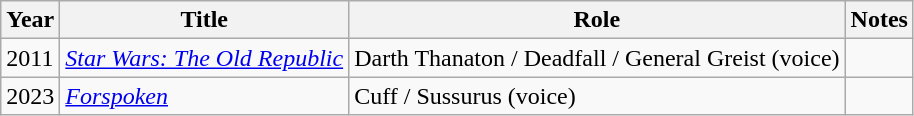<table class="wikitable sortable">
<tr>
<th>Year</th>
<th>Title</th>
<th>Role</th>
<th class="unsortable">Notes</th>
</tr>
<tr>
<td>2011</td>
<td><em><a href='#'>Star Wars: The Old Republic</a></em></td>
<td>Darth Thanaton / Deadfall / General Greist (voice)</td>
<td></td>
</tr>
<tr>
<td>2023</td>
<td><em><a href='#'>Forspoken</a></em></td>
<td>Cuff / Sussurus (voice)</td>
<td></td>
</tr>
</table>
